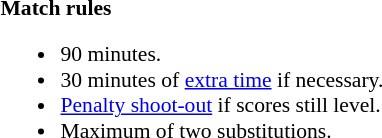<table style="width:100%; font-size:90%;">
<tr>
<td><br><strong>Match rules</strong><ul><li>90 minutes.</li><li>30 minutes of <a href='#'>extra time</a> if necessary.</li><li><a href='#'>Penalty shoot-out</a> if scores still level.</li><li>Maximum of two substitutions.</li></ul></td>
</tr>
</table>
